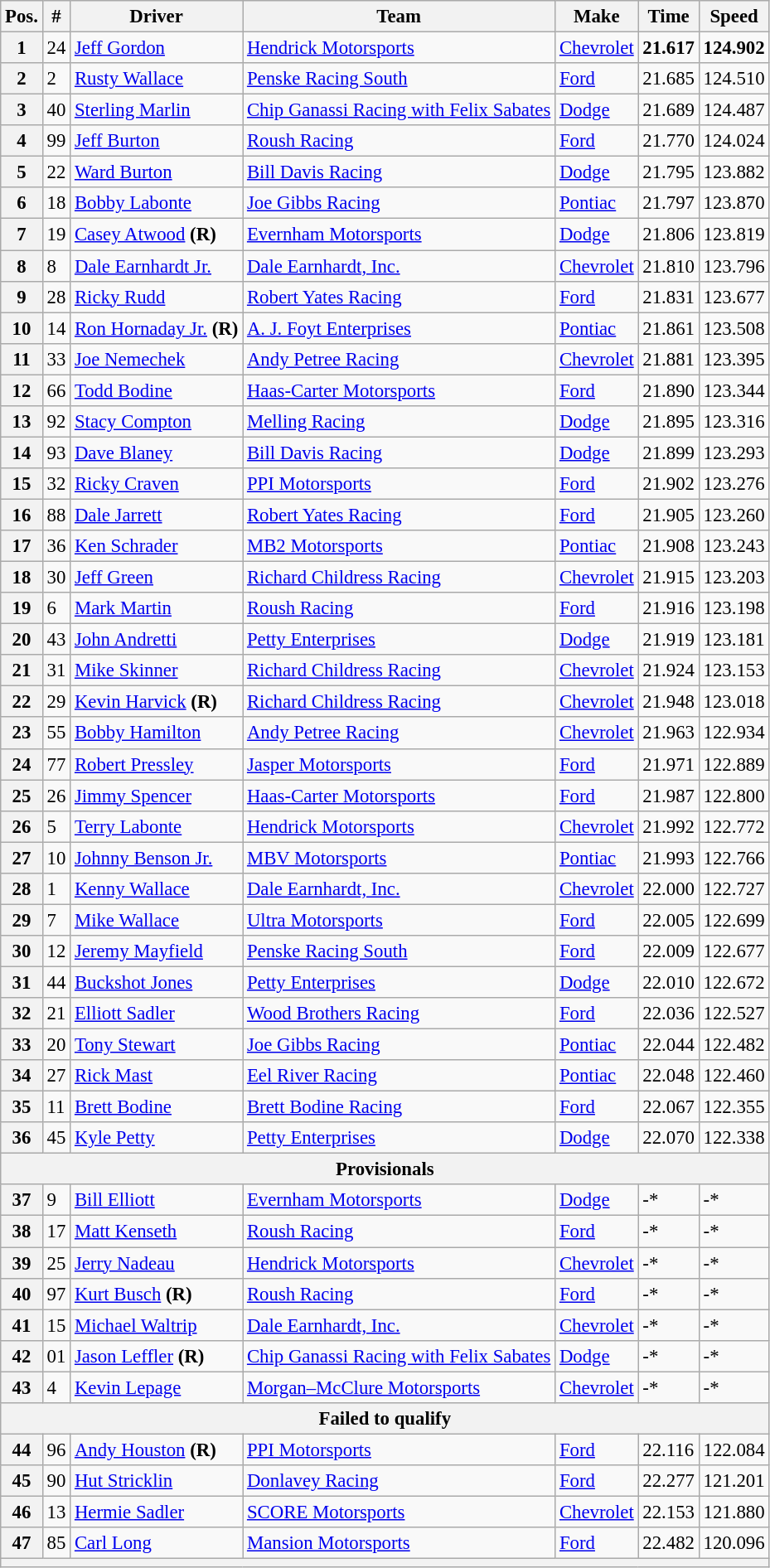<table class="wikitable" style="font-size:95%">
<tr>
<th>Pos.</th>
<th>#</th>
<th>Driver</th>
<th>Team</th>
<th>Make</th>
<th>Time</th>
<th>Speed</th>
</tr>
<tr>
<th>1</th>
<td>24</td>
<td><a href='#'>Jeff Gordon</a></td>
<td><a href='#'>Hendrick Motorsports</a></td>
<td><a href='#'>Chevrolet</a></td>
<td><strong>21.617</strong></td>
<td><strong>124.902</strong></td>
</tr>
<tr>
<th>2</th>
<td>2</td>
<td><a href='#'>Rusty Wallace</a></td>
<td><a href='#'>Penske Racing South</a></td>
<td><a href='#'>Ford</a></td>
<td>21.685</td>
<td>124.510</td>
</tr>
<tr>
<th>3</th>
<td>40</td>
<td><a href='#'>Sterling Marlin</a></td>
<td><a href='#'>Chip Ganassi Racing with Felix Sabates</a></td>
<td><a href='#'>Dodge</a></td>
<td>21.689</td>
<td>124.487</td>
</tr>
<tr>
<th>4</th>
<td>99</td>
<td><a href='#'>Jeff Burton</a></td>
<td><a href='#'>Roush Racing</a></td>
<td><a href='#'>Ford</a></td>
<td>21.770</td>
<td>124.024</td>
</tr>
<tr>
<th>5</th>
<td>22</td>
<td><a href='#'>Ward Burton</a></td>
<td><a href='#'>Bill Davis Racing</a></td>
<td><a href='#'>Dodge</a></td>
<td>21.795</td>
<td>123.882</td>
</tr>
<tr>
<th>6</th>
<td>18</td>
<td><a href='#'>Bobby Labonte</a></td>
<td><a href='#'>Joe Gibbs Racing</a></td>
<td><a href='#'>Pontiac</a></td>
<td>21.797</td>
<td>123.870</td>
</tr>
<tr>
<th>7</th>
<td>19</td>
<td><a href='#'>Casey Atwood</a> <strong>(R)</strong></td>
<td><a href='#'>Evernham Motorsports</a></td>
<td><a href='#'>Dodge</a></td>
<td>21.806</td>
<td>123.819</td>
</tr>
<tr>
<th>8</th>
<td>8</td>
<td><a href='#'>Dale Earnhardt Jr.</a></td>
<td><a href='#'>Dale Earnhardt, Inc.</a></td>
<td><a href='#'>Chevrolet</a></td>
<td>21.810</td>
<td>123.796</td>
</tr>
<tr>
<th>9</th>
<td>28</td>
<td><a href='#'>Ricky Rudd</a></td>
<td><a href='#'>Robert Yates Racing</a></td>
<td><a href='#'>Ford</a></td>
<td>21.831</td>
<td>123.677</td>
</tr>
<tr>
<th>10</th>
<td>14</td>
<td><a href='#'>Ron Hornaday Jr.</a> <strong>(R)</strong></td>
<td><a href='#'>A. J. Foyt Enterprises</a></td>
<td><a href='#'>Pontiac</a></td>
<td>21.861</td>
<td>123.508</td>
</tr>
<tr>
<th>11</th>
<td>33</td>
<td><a href='#'>Joe Nemechek</a></td>
<td><a href='#'>Andy Petree Racing</a></td>
<td><a href='#'>Chevrolet</a></td>
<td>21.881</td>
<td>123.395</td>
</tr>
<tr>
<th>12</th>
<td>66</td>
<td><a href='#'>Todd Bodine</a></td>
<td><a href='#'>Haas-Carter Motorsports</a></td>
<td><a href='#'>Ford</a></td>
<td>21.890</td>
<td>123.344</td>
</tr>
<tr>
<th>13</th>
<td>92</td>
<td><a href='#'>Stacy Compton</a></td>
<td><a href='#'>Melling Racing</a></td>
<td><a href='#'>Dodge</a></td>
<td>21.895</td>
<td>123.316</td>
</tr>
<tr>
<th>14</th>
<td>93</td>
<td><a href='#'>Dave Blaney</a></td>
<td><a href='#'>Bill Davis Racing</a></td>
<td><a href='#'>Dodge</a></td>
<td>21.899</td>
<td>123.293</td>
</tr>
<tr>
<th>15</th>
<td>32</td>
<td><a href='#'>Ricky Craven</a></td>
<td><a href='#'>PPI Motorsports</a></td>
<td><a href='#'>Ford</a></td>
<td>21.902</td>
<td>123.276</td>
</tr>
<tr>
<th>16</th>
<td>88</td>
<td><a href='#'>Dale Jarrett</a></td>
<td><a href='#'>Robert Yates Racing</a></td>
<td><a href='#'>Ford</a></td>
<td>21.905</td>
<td>123.260</td>
</tr>
<tr>
<th>17</th>
<td>36</td>
<td><a href='#'>Ken Schrader</a></td>
<td><a href='#'>MB2 Motorsports</a></td>
<td><a href='#'>Pontiac</a></td>
<td>21.908</td>
<td>123.243</td>
</tr>
<tr>
<th>18</th>
<td>30</td>
<td><a href='#'>Jeff Green</a></td>
<td><a href='#'>Richard Childress Racing</a></td>
<td><a href='#'>Chevrolet</a></td>
<td>21.915</td>
<td>123.203</td>
</tr>
<tr>
<th>19</th>
<td>6</td>
<td><a href='#'>Mark Martin</a></td>
<td><a href='#'>Roush Racing</a></td>
<td><a href='#'>Ford</a></td>
<td>21.916</td>
<td>123.198</td>
</tr>
<tr>
<th>20</th>
<td>43</td>
<td><a href='#'>John Andretti</a></td>
<td><a href='#'>Petty Enterprises</a></td>
<td><a href='#'>Dodge</a></td>
<td>21.919</td>
<td>123.181</td>
</tr>
<tr>
<th>21</th>
<td>31</td>
<td><a href='#'>Mike Skinner</a></td>
<td><a href='#'>Richard Childress Racing</a></td>
<td><a href='#'>Chevrolet</a></td>
<td>21.924</td>
<td>123.153</td>
</tr>
<tr>
<th>22</th>
<td>29</td>
<td><a href='#'>Kevin Harvick</a> <strong>(R)</strong></td>
<td><a href='#'>Richard Childress Racing</a></td>
<td><a href='#'>Chevrolet</a></td>
<td>21.948</td>
<td>123.018</td>
</tr>
<tr>
<th>23</th>
<td>55</td>
<td><a href='#'>Bobby Hamilton</a></td>
<td><a href='#'>Andy Petree Racing</a></td>
<td><a href='#'>Chevrolet</a></td>
<td>21.963</td>
<td>122.934</td>
</tr>
<tr>
<th>24</th>
<td>77</td>
<td><a href='#'>Robert Pressley</a></td>
<td><a href='#'>Jasper Motorsports</a></td>
<td><a href='#'>Ford</a></td>
<td>21.971</td>
<td>122.889</td>
</tr>
<tr>
<th>25</th>
<td>26</td>
<td><a href='#'>Jimmy Spencer</a></td>
<td><a href='#'>Haas-Carter Motorsports</a></td>
<td><a href='#'>Ford</a></td>
<td>21.987</td>
<td>122.800</td>
</tr>
<tr>
<th>26</th>
<td>5</td>
<td><a href='#'>Terry Labonte</a></td>
<td><a href='#'>Hendrick Motorsports</a></td>
<td><a href='#'>Chevrolet</a></td>
<td>21.992</td>
<td>122.772</td>
</tr>
<tr>
<th>27</th>
<td>10</td>
<td><a href='#'>Johnny Benson Jr.</a></td>
<td><a href='#'>MBV Motorsports</a></td>
<td><a href='#'>Pontiac</a></td>
<td>21.993</td>
<td>122.766</td>
</tr>
<tr>
<th>28</th>
<td>1</td>
<td><a href='#'>Kenny Wallace</a></td>
<td><a href='#'>Dale Earnhardt, Inc.</a></td>
<td><a href='#'>Chevrolet</a></td>
<td>22.000</td>
<td>122.727</td>
</tr>
<tr>
<th>29</th>
<td>7</td>
<td><a href='#'>Mike Wallace</a></td>
<td><a href='#'>Ultra Motorsports</a></td>
<td><a href='#'>Ford</a></td>
<td>22.005</td>
<td>122.699</td>
</tr>
<tr>
<th>30</th>
<td>12</td>
<td><a href='#'>Jeremy Mayfield</a></td>
<td><a href='#'>Penske Racing South</a></td>
<td><a href='#'>Ford</a></td>
<td>22.009</td>
<td>122.677</td>
</tr>
<tr>
<th>31</th>
<td>44</td>
<td><a href='#'>Buckshot Jones</a></td>
<td><a href='#'>Petty Enterprises</a></td>
<td><a href='#'>Dodge</a></td>
<td>22.010</td>
<td>122.672</td>
</tr>
<tr>
<th>32</th>
<td>21</td>
<td><a href='#'>Elliott Sadler</a></td>
<td><a href='#'>Wood Brothers Racing</a></td>
<td><a href='#'>Ford</a></td>
<td>22.036</td>
<td>122.527</td>
</tr>
<tr>
<th>33</th>
<td>20</td>
<td><a href='#'>Tony Stewart</a></td>
<td><a href='#'>Joe Gibbs Racing</a></td>
<td><a href='#'>Pontiac</a></td>
<td>22.044</td>
<td>122.482</td>
</tr>
<tr>
<th>34</th>
<td>27</td>
<td><a href='#'>Rick Mast</a></td>
<td><a href='#'>Eel River Racing</a></td>
<td><a href='#'>Pontiac</a></td>
<td>22.048</td>
<td>122.460</td>
</tr>
<tr>
<th>35</th>
<td>11</td>
<td><a href='#'>Brett Bodine</a></td>
<td><a href='#'>Brett Bodine Racing</a></td>
<td><a href='#'>Ford</a></td>
<td>22.067</td>
<td>122.355</td>
</tr>
<tr>
<th>36</th>
<td>45</td>
<td><a href='#'>Kyle Petty</a></td>
<td><a href='#'>Petty Enterprises</a></td>
<td><a href='#'>Dodge</a></td>
<td>22.070</td>
<td>122.338</td>
</tr>
<tr>
<th colspan="7">Provisionals</th>
</tr>
<tr>
<th>37</th>
<td>9</td>
<td><a href='#'>Bill Elliott</a></td>
<td><a href='#'>Evernham Motorsports</a></td>
<td><a href='#'>Dodge</a></td>
<td>-*</td>
<td>-*</td>
</tr>
<tr>
<th>38</th>
<td>17</td>
<td><a href='#'>Matt Kenseth</a></td>
<td><a href='#'>Roush Racing</a></td>
<td><a href='#'>Ford</a></td>
<td>-*</td>
<td>-*</td>
</tr>
<tr>
<th>39</th>
<td>25</td>
<td><a href='#'>Jerry Nadeau</a></td>
<td><a href='#'>Hendrick Motorsports</a></td>
<td><a href='#'>Chevrolet</a></td>
<td>-*</td>
<td>-*</td>
</tr>
<tr>
<th>40</th>
<td>97</td>
<td><a href='#'>Kurt Busch</a> <strong>(R)</strong></td>
<td><a href='#'>Roush Racing</a></td>
<td><a href='#'>Ford</a></td>
<td>-*</td>
<td>-*</td>
</tr>
<tr>
<th>41</th>
<td>15</td>
<td><a href='#'>Michael Waltrip</a></td>
<td><a href='#'>Dale Earnhardt, Inc.</a></td>
<td><a href='#'>Chevrolet</a></td>
<td>-*</td>
<td>-*</td>
</tr>
<tr>
<th>42</th>
<td>01</td>
<td><a href='#'>Jason Leffler</a> <strong>(R)</strong></td>
<td><a href='#'>Chip Ganassi Racing with Felix Sabates</a></td>
<td><a href='#'>Dodge</a></td>
<td>-*</td>
<td>-*</td>
</tr>
<tr>
<th>43</th>
<td>4</td>
<td><a href='#'>Kevin Lepage</a></td>
<td><a href='#'>Morgan–McClure Motorsports</a></td>
<td><a href='#'>Chevrolet</a></td>
<td>-*</td>
<td>-*</td>
</tr>
<tr>
<th colspan="7">Failed to qualify</th>
</tr>
<tr>
<th>44</th>
<td>96</td>
<td><a href='#'>Andy Houston</a> <strong>(R)</strong></td>
<td><a href='#'>PPI Motorsports</a></td>
<td><a href='#'>Ford</a></td>
<td>22.116</td>
<td>122.084</td>
</tr>
<tr>
<th>45</th>
<td>90</td>
<td><a href='#'>Hut Stricklin</a></td>
<td><a href='#'>Donlavey Racing</a></td>
<td><a href='#'>Ford</a></td>
<td>22.277</td>
<td>121.201</td>
</tr>
<tr>
<th>46</th>
<td>13</td>
<td><a href='#'>Hermie Sadler</a></td>
<td><a href='#'>SCORE Motorsports</a></td>
<td><a href='#'>Chevrolet</a></td>
<td>22.153</td>
<td>121.880</td>
</tr>
<tr>
<th>47</th>
<td>85</td>
<td><a href='#'>Carl Long</a></td>
<td><a href='#'>Mansion Motorsports</a></td>
<td><a href='#'>Ford</a></td>
<td>22.482</td>
<td>120.096</td>
</tr>
<tr>
<th colspan="7"></th>
</tr>
</table>
